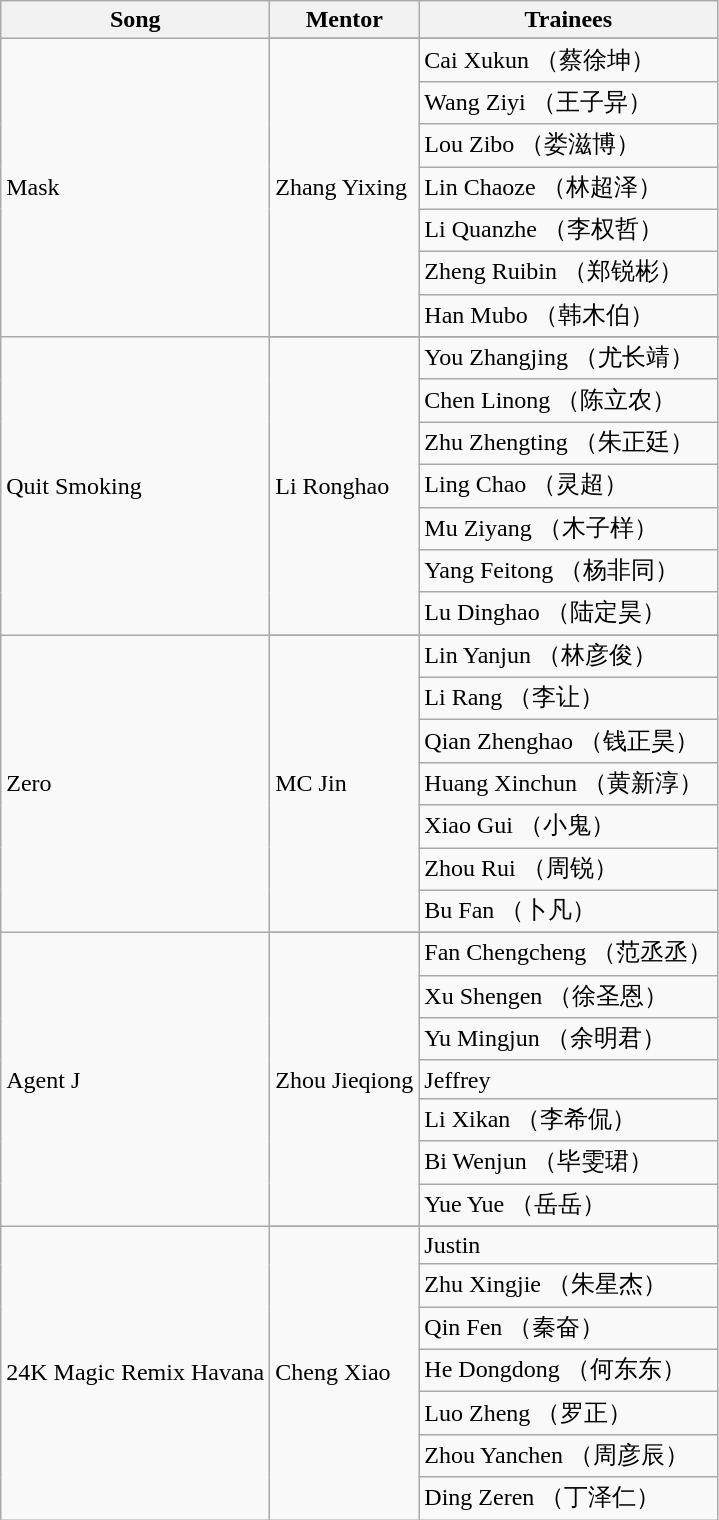<table class="wikitable">
<tr>
<th>Song</th>
<th>Mentor</th>
<th>Trainees</th>
</tr>
<tr>
<td rowspan="9">Mask</td>
</tr>
<tr>
<td rowspan="8">Zhang Yixing</td>
</tr>
<tr>
<td>Cai Xukun （蔡徐坤）</td>
</tr>
<tr>
<td>Wang Ziyi （王子异）</td>
</tr>
<tr>
<td>Lou Zibo （娄滋博）</td>
</tr>
<tr>
<td>Lin Chaoze （林超泽）</td>
</tr>
<tr>
<td>Li Quanzhe （李权哲）</td>
</tr>
<tr>
<td>Zheng Ruibin （郑锐彬）</td>
</tr>
<tr>
<td>Han Mubo （韩木伯）</td>
</tr>
<tr>
<td rowspan="9">Quit Smoking</td>
</tr>
<tr>
<td rowspan="8">Li Ronghao</td>
</tr>
<tr>
<td>You Zhangjing （尤长靖）</td>
</tr>
<tr>
<td>Chen Linong （陈立农）</td>
</tr>
<tr>
<td>Zhu Zhengting （朱正廷）</td>
</tr>
<tr>
<td>Ling Chao （灵超）</td>
</tr>
<tr>
<td>Mu Ziyang （木子样）</td>
</tr>
<tr>
<td>Yang Feitong （杨非同）</td>
</tr>
<tr>
<td>Lu Dinghao （陆定昊）</td>
</tr>
<tr>
<td rowspan="9">Zero</td>
</tr>
<tr>
<td rowspan="8">MC Jin</td>
</tr>
<tr>
<td>Lin Yanjun （林彦俊）</td>
</tr>
<tr>
<td>Li Rang （李让）</td>
</tr>
<tr>
<td>Qian Zhenghao （钱正昊）</td>
</tr>
<tr>
<td>Huang Xinchun （黄新淳）</td>
</tr>
<tr>
<td>Xiao Gui （小鬼）</td>
</tr>
<tr>
<td>Zhou Rui （周锐）</td>
</tr>
<tr>
<td>Bu Fan （卜凡）</td>
</tr>
<tr>
<td rowspan="9">Agent J</td>
</tr>
<tr>
<td rowspan="8">Zhou Jieqiong</td>
</tr>
<tr>
<td>Fan Chengcheng （范丞丞）</td>
</tr>
<tr>
<td>Xu Shengen （徐圣恩）</td>
</tr>
<tr>
<td>Yu Mingjun （余明君）</td>
</tr>
<tr>
<td>Jeffrey</td>
</tr>
<tr>
<td>Li Xikan （李希侃）</td>
</tr>
<tr>
<td>Bi Wenjun （毕雯珺）</td>
</tr>
<tr>
<td>Yue Yue （岳岳）</td>
</tr>
<tr>
<td rowspan="9">24K Magic Remix Havana</td>
</tr>
<tr>
<td rowspan="8">Cheng Xiao</td>
</tr>
<tr>
<td>Justin</td>
</tr>
<tr>
<td>Zhu Xingjie （朱星杰）</td>
</tr>
<tr>
<td>Qin Fen （秦奋）</td>
</tr>
<tr>
<td>He Dongdong （何东东）</td>
</tr>
<tr>
<td>Luo Zheng （罗正）</td>
</tr>
<tr>
<td>Zhou Yanchen （周彦辰）</td>
</tr>
<tr>
<td>Ding Zeren （丁泽仁）</td>
</tr>
</table>
